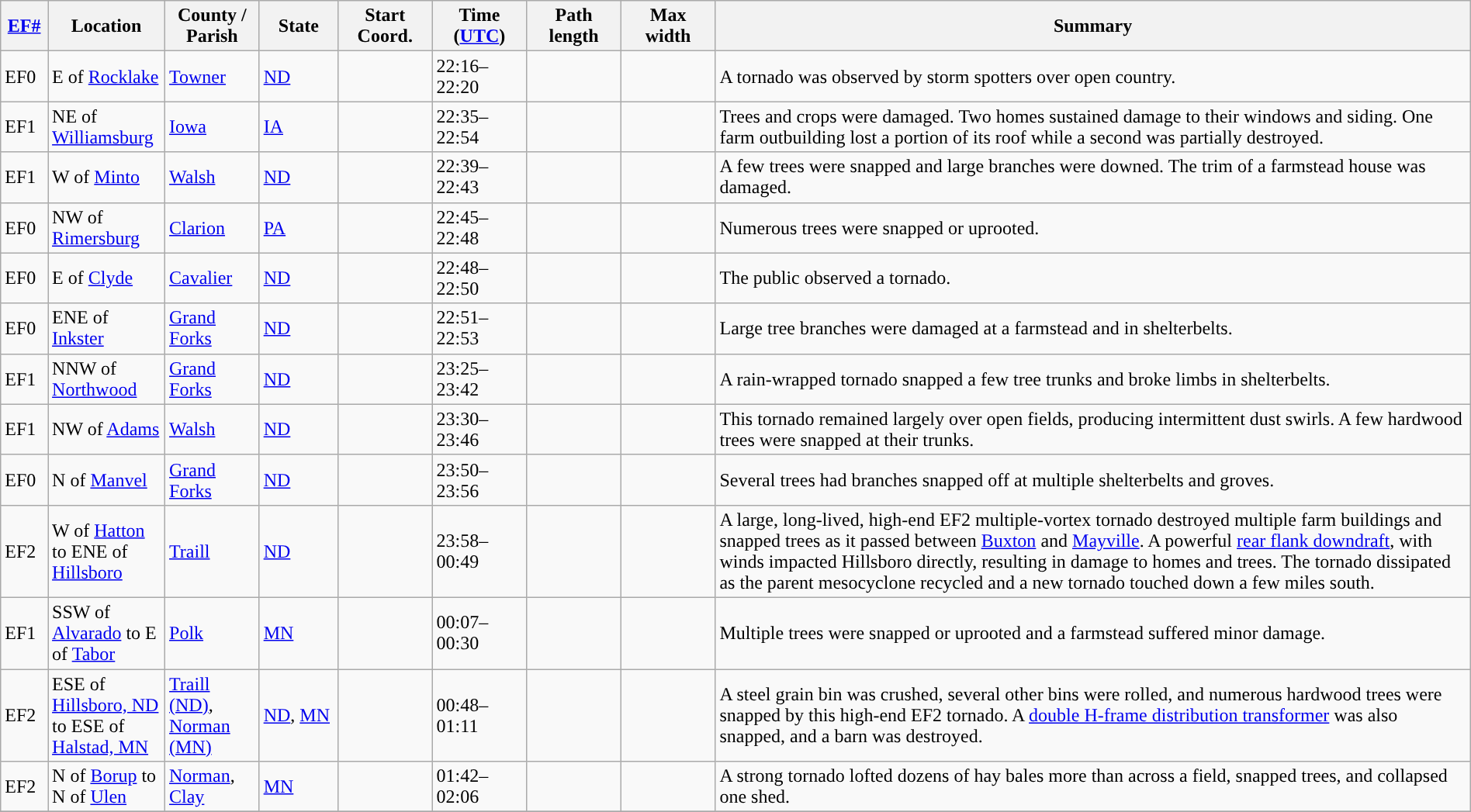<table class="wikitable sortable" style="width:100%;">
<tr>
<th scope="col"  style="width:3%; text-align:center;"><a href='#'>EF#</a></th>
<th scope="col"  style="width:7%; text-align:center;" class="unsortable">Location</th>
<th scope="col"  style="width:6%; text-align:center;" class="unsortable">County / Parish</th>
<th scope="col"  style="width:5%; text-align:center;">State</th>
<th scope="col"  style="width:6%; text-align:center;">Start Coord.</th>
<th scope="col"  style="width:6%; text-align:center;">Time (<a href='#'>UTC</a>)</th>
<th scope="col"  style="width:6%; text-align:center;">Path length</th>
<th scope="col"  style="width:6%; text-align:center;">Max width</th>
<th scope="col" class="unsortable" style="width:48%; text-align:center;">Summary</th>
</tr>
<tr>
<td>EF0</td>
<td>E of <a href='#'>Rocklake</a></td>
<td><a href='#'>Towner</a></td>
<td><a href='#'>ND</a></td>
<td></td>
<td>22:16–22:20</td>
<td></td>
<td></td>
<td>A tornado was observed by storm spotters over open country.</td>
</tr>
<tr>
<td>EF1</td>
<td>NE of <a href='#'>Williamsburg</a></td>
<td><a href='#'>Iowa</a></td>
<td><a href='#'>IA</a></td>
<td></td>
<td>22:35–22:54</td>
<td></td>
<td></td>
<td>Trees and crops were damaged. Two homes sustained damage to their windows and siding. One farm outbuilding lost a portion of its roof while a second was partially destroyed.</td>
</tr>
<tr>
<td>EF1</td>
<td>W of <a href='#'>Minto</a></td>
<td><a href='#'>Walsh</a></td>
<td><a href='#'>ND</a></td>
<td></td>
<td>22:39–22:43</td>
<td></td>
<td></td>
<td>A few trees were snapped and large branches were downed. The trim of a farmstead house was damaged.</td>
</tr>
<tr>
<td>EF0</td>
<td>NW of <a href='#'>Rimersburg</a></td>
<td><a href='#'>Clarion</a></td>
<td><a href='#'>PA</a></td>
<td></td>
<td>22:45–22:48</td>
<td></td>
<td></td>
<td>Numerous trees were snapped or uprooted.</td>
</tr>
<tr>
<td>EF0</td>
<td>E of <a href='#'>Clyde</a></td>
<td><a href='#'>Cavalier</a></td>
<td><a href='#'>ND</a></td>
<td></td>
<td>22:48–22:50</td>
<td></td>
<td></td>
<td>The public observed a tornado.</td>
</tr>
<tr>
<td>EF0</td>
<td>ENE of <a href='#'>Inkster</a></td>
<td><a href='#'>Grand Forks</a></td>
<td><a href='#'>ND</a></td>
<td></td>
<td>22:51–22:53</td>
<td></td>
<td></td>
<td>Large tree branches were damaged at a farmstead and in shelterbelts.</td>
</tr>
<tr>
<td>EF1</td>
<td>NNW of <a href='#'>Northwood</a></td>
<td><a href='#'>Grand Forks</a></td>
<td><a href='#'>ND</a></td>
<td></td>
<td>23:25–23:42</td>
<td></td>
<td></td>
<td>A rain-wrapped tornado snapped a few tree trunks and broke limbs in shelterbelts.</td>
</tr>
<tr>
<td>EF1</td>
<td>NW of <a href='#'>Adams</a></td>
<td><a href='#'>Walsh</a></td>
<td><a href='#'>ND</a></td>
<td></td>
<td>23:30–23:46</td>
<td></td>
<td></td>
<td>This tornado remained largely over open fields, producing intermittent dust swirls. A few hardwood trees were snapped at their trunks.</td>
</tr>
<tr>
<td>EF0</td>
<td>N of <a href='#'>Manvel</a></td>
<td><a href='#'>Grand Forks</a></td>
<td><a href='#'>ND</a></td>
<td></td>
<td>23:50–23:56</td>
<td></td>
<td></td>
<td>Several trees had branches snapped off at multiple shelterbelts and groves.</td>
</tr>
<tr>
<td>EF2</td>
<td>W of <a href='#'>Hatton</a> to ENE of <a href='#'>Hillsboro</a></td>
<td><a href='#'>Traill</a></td>
<td><a href='#'>ND</a></td>
<td></td>
<td>23:58–00:49</td>
<td></td>
<td></td>
<td>A large, long-lived, high-end EF2 multiple-vortex tornado destroyed multiple farm buildings and snapped trees as it passed between <a href='#'>Buxton</a> and <a href='#'>Mayville</a>. A powerful <a href='#'>rear flank downdraft</a>, with  winds impacted Hillsboro directly, resulting in damage to homes and trees. The tornado dissipated as the parent mesocyclone recycled and a new tornado touched down a few miles south.</td>
</tr>
<tr>
<td>EF1</td>
<td>SSW of <a href='#'>Alvarado</a> to E of <a href='#'>Tabor</a></td>
<td><a href='#'>Polk</a></td>
<td><a href='#'>MN</a></td>
<td></td>
<td>00:07–00:30</td>
<td></td>
<td></td>
<td>Multiple trees were snapped or uprooted and a farmstead suffered minor damage.</td>
</tr>
<tr>
<td>EF2</td>
<td>ESE of <a href='#'>Hillsboro, ND</a> to ESE of <a href='#'>Halstad, MN</a></td>
<td><a href='#'>Traill (ND)</a>, <a href='#'>Norman (MN)</a></td>
<td><a href='#'>ND</a>, <a href='#'>MN</a></td>
<td></td>
<td>00:48–01:11</td>
<td></td>
<td></td>
<td>A steel grain bin was crushed, several other bins were rolled, and numerous hardwood trees were snapped by this high-end EF2 tornado. A <a href='#'>double H-frame distribution transformer</a> was also snapped, and a barn was destroyed.</td>
</tr>
<tr>
<td>EF2</td>
<td>N of <a href='#'>Borup</a> to N of <a href='#'>Ulen</a></td>
<td><a href='#'>Norman</a>, <a href='#'>Clay</a></td>
<td><a href='#'>MN</a></td>
<td></td>
<td>01:42–02:06</td>
<td></td>
<td></td>
<td>A strong tornado lofted dozens of  hay bales more than  across a field, snapped trees, and collapsed one shed.</td>
</tr>
<tr>
</tr>
</table>
